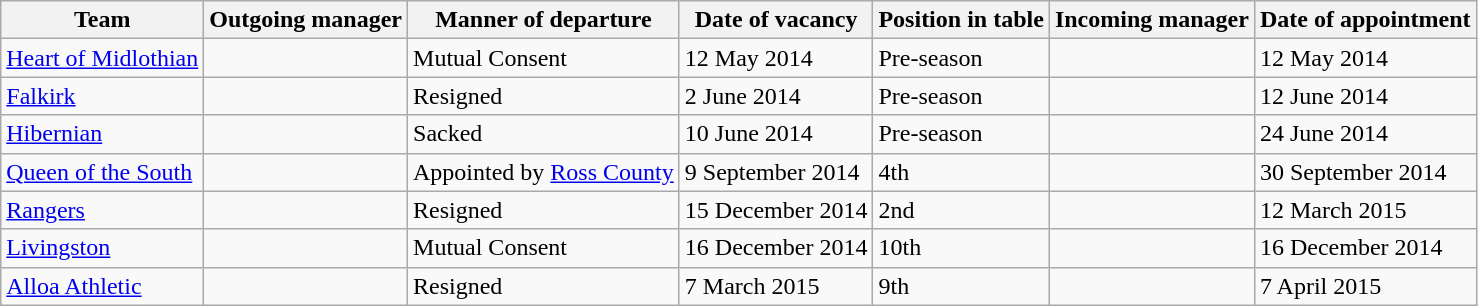<table class="wikitable">
<tr>
<th>Team</th>
<th>Outgoing manager</th>
<th>Manner of departure</th>
<th>Date of vacancy</th>
<th>Position in table</th>
<th>Incoming manager</th>
<th>Date of appointment</th>
</tr>
<tr>
<td><a href='#'>Heart of Midlothian</a></td>
<td> </td>
<td>Mutual Consent</td>
<td>12 May 2014</td>
<td>Pre-season</td>
<td> </td>
<td>12 May 2014</td>
</tr>
<tr>
<td><a href='#'>Falkirk</a></td>
<td> </td>
<td>Resigned</td>
<td>2 June 2014</td>
<td>Pre-season</td>
<td> </td>
<td>12 June 2014</td>
</tr>
<tr>
<td><a href='#'>Hibernian</a></td>
<td> </td>
<td>Sacked</td>
<td>10 June 2014</td>
<td>Pre-season</td>
<td> </td>
<td>24 June 2014</td>
</tr>
<tr>
<td><a href='#'>Queen of the South</a></td>
<td> </td>
<td>Appointed by <a href='#'>Ross County</a></td>
<td>9 September 2014</td>
<td>4th</td>
<td> </td>
<td>30 September 2014</td>
</tr>
<tr>
<td><a href='#'>Rangers</a></td>
<td> </td>
<td>Resigned</td>
<td>15 December 2014</td>
<td>2nd</td>
<td> </td>
<td>12 March 2015</td>
</tr>
<tr>
<td><a href='#'>Livingston</a></td>
<td> </td>
<td>Mutual Consent</td>
<td>16 December 2014</td>
<td>10th</td>
<td> </td>
<td>16 December 2014</td>
</tr>
<tr>
<td><a href='#'>Alloa Athletic</a></td>
<td> </td>
<td>Resigned</td>
<td>7 March 2015</td>
<td>9th</td>
<td> </td>
<td>7 April 2015</td>
</tr>
</table>
